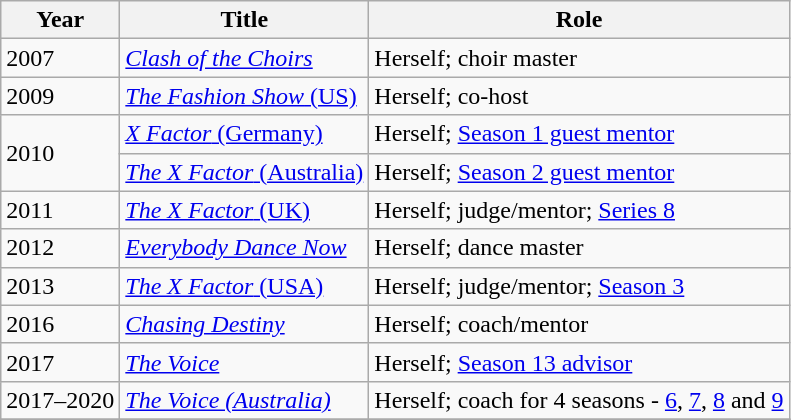<table class="wikitable sortable">
<tr>
<th>Year</th>
<th>Title</th>
<th>Role</th>
</tr>
<tr>
<td>2007</td>
<td><em><a href='#'>Clash of the Choirs</a></em></td>
<td>Herself; choir master</td>
</tr>
<tr>
<td>2009</td>
<td><a href='#'><em>The Fashion Show</em> (US)</a></td>
<td>Herself; co-host</td>
</tr>
<tr>
<td rowspan="2">2010</td>
<td><a href='#'><em>X Factor</em> (Germany)</a></td>
<td>Herself; <a href='#'>Season 1 guest mentor</a></td>
</tr>
<tr>
<td><a href='#'><em>The X Factor</em> (Australia)</a></td>
<td>Herself; <a href='#'>Season 2 guest mentor</a></td>
</tr>
<tr>
<td>2011</td>
<td><a href='#'><em>The X Factor</em> (UK)</a></td>
<td>Herself; judge/mentor; <a href='#'>Series 8</a></td>
</tr>
<tr>
<td>2012</td>
<td><em><a href='#'>Everybody Dance Now</a></em></td>
<td>Herself; dance master</td>
</tr>
<tr>
<td>2013</td>
<td><a href='#'><em>The X Factor</em> (USA)</a></td>
<td>Herself; judge/mentor; <a href='#'>Season 3</a></td>
</tr>
<tr>
<td>2016</td>
<td><a href='#'><em>Chasing Destiny</em></a></td>
<td>Herself; coach/mentor</td>
</tr>
<tr>
<td>2017</td>
<td><em><a href='#'>The Voice</a></em></td>
<td>Herself; <a href='#'>Season 13 advisor</a></td>
</tr>
<tr>
<td>2017–2020</td>
<td><em><a href='#'>The Voice (Australia)</a></em></td>
<td>Herself; coach for 4 seasons - <a href='#'>6</a>, <a href='#'>7</a>, <a href='#'>8</a> and <a href='#'>9</a></td>
</tr>
<tr>
</tr>
</table>
